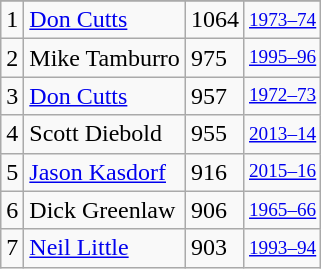<table class="wikitable">
<tr>
</tr>
<tr>
<td>1</td>
<td><a href='#'>Don Cutts</a></td>
<td>1064</td>
<td style="font-size:80%;"><a href='#'>1973–74</a></td>
</tr>
<tr>
<td>2</td>
<td>Mike Tamburro</td>
<td>975</td>
<td style="font-size:80%;"><a href='#'>1995–96</a></td>
</tr>
<tr>
<td>3</td>
<td><a href='#'>Don Cutts</a></td>
<td>957</td>
<td style="font-size:80%;"><a href='#'>1972–73</a></td>
</tr>
<tr>
<td>4</td>
<td>Scott Diebold</td>
<td>955</td>
<td style="font-size:80%;"><a href='#'>2013–14</a></td>
</tr>
<tr>
<td>5</td>
<td><a href='#'>Jason Kasdorf</a></td>
<td>916</td>
<td style="font-size:80%;"><a href='#'>2015–16</a></td>
</tr>
<tr>
<td>6</td>
<td>Dick Greenlaw</td>
<td>906</td>
<td style="font-size:80%;"><a href='#'>1965–66</a></td>
</tr>
<tr>
<td>7</td>
<td><a href='#'>Neil Little</a></td>
<td>903</td>
<td style="font-size:80%;"><a href='#'>1993–94</a></td>
</tr>
</table>
